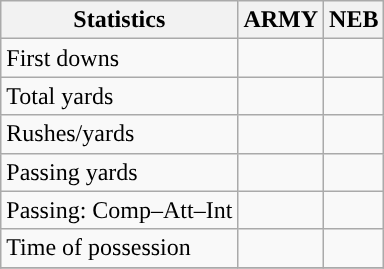<table class="wikitable" style="float: left;">
<tr>
<th>Statistics</th>
<th>ARMY</th>
<th>NEB</th>
</tr>
<tr>
<td>First downs</td>
<td></td>
<td></td>
</tr>
<tr>
<td>Total yards</td>
<td></td>
<td></td>
</tr>
<tr>
<td>Rushes/yards</td>
<td></td>
<td></td>
</tr>
<tr>
<td>Passing yards</td>
<td></td>
<td></td>
</tr>
<tr>
<td>Passing: Comp–Att–Int</td>
<td></td>
<td></td>
</tr>
<tr>
<td>Time of possession</td>
<td></td>
<td></td>
</tr>
<tr>
</tr>
</table>
